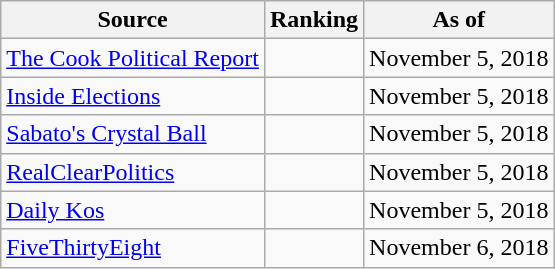<table class="wikitable" style="text-align:center">
<tr>
<th>Source</th>
<th>Ranking</th>
<th>As of</th>
</tr>
<tr>
<td align=left><a href='#'>The Cook Political Report</a></td>
<td></td>
<td>November 5, 2018</td>
</tr>
<tr>
<td align=left><a href='#'>Inside Elections</a></td>
<td></td>
<td>November 5, 2018</td>
</tr>
<tr>
<td align=left><a href='#'>Sabato's Crystal Ball</a></td>
<td></td>
<td>November 5, 2018</td>
</tr>
<tr>
<td align=left><a href='#'>RealClearPolitics</a></td>
<td></td>
<td>November 5, 2018</td>
</tr>
<tr>
<td align=left><a href='#'>Daily Kos</a></td>
<td></td>
<td>November 5, 2018</td>
</tr>
<tr>
<td align=left><a href='#'>FiveThirtyEight</a></td>
<td></td>
<td>November 6, 2018</td>
</tr>
</table>
